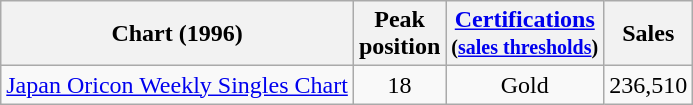<table class="wikitable sortable">
<tr>
<th>Chart (1996)</th>
<th>Peak<br>position</th>
<th><a href='#'>Certifications</a><br><small>(<a href='#'>sales thresholds</a>)</small></th>
<th>Sales</th>
</tr>
<tr>
<td><a href='#'>Japan Oricon Weekly Singles Chart</a></td>
<td align="center">18</td>
<td align="center">Gold</td>
<td align="center">236,510</td>
</tr>
</table>
